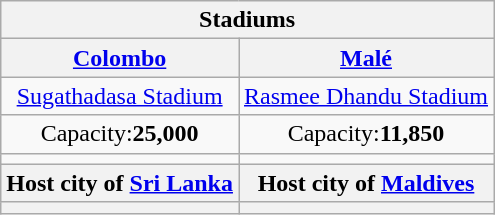<table class="wikitable" style="text-align:center">
<tr>
<th colspan="2">Stadiums</th>
</tr>
<tr>
<th><a href='#'>Colombo</a></th>
<th><a href='#'>Malé</a></th>
</tr>
<tr>
<td><a href='#'>Sugathadasa Stadium</a></td>
<td><a href='#'>Rasmee Dhandu Stadium</a></td>
</tr>
<tr>
<td>Capacity:<strong>25,000</strong></td>
<td>Capacity:<strong>11,850</strong></td>
</tr>
<tr>
<td></td>
<td></td>
</tr>
<tr>
<th>Host city of <a href='#'>Sri Lanka</a></th>
<th>Host city of <a href='#'>Maldives</a></th>
</tr>
<tr>
<th></th>
<th></th>
</tr>
</table>
